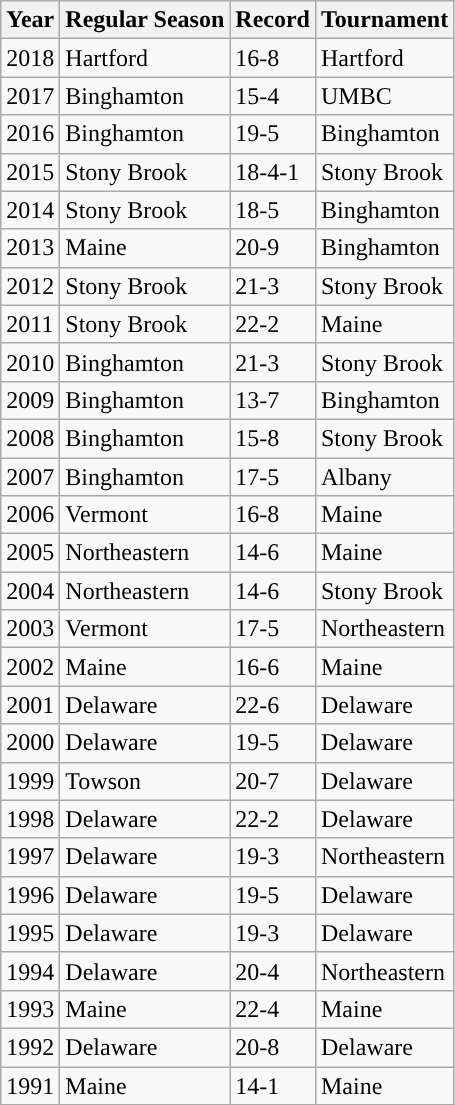<table class="wikitable sortable">
<tr>
<th>Year</th>
<th>Regular Season</th>
<th>Record</th>
<th>Tournament</th>
</tr>
<tr>
<td>2018</td>
<td>Hartford</td>
<td>16-8</td>
<td>Hartford</td>
</tr>
<tr>
<td>2017</td>
<td>Binghamton</td>
<td>15-4</td>
<td>UMBC</td>
</tr>
<tr>
<td>2016</td>
<td>Binghamton</td>
<td>19-5</td>
<td>Binghamton</td>
</tr>
<tr>
<td>2015</td>
<td>Stony Brook</td>
<td>18-4-1</td>
<td>Stony Brook</td>
</tr>
<tr>
<td>2014</td>
<td>Stony Brook</td>
<td>18-5</td>
<td>Binghamton</td>
</tr>
<tr>
<td>2013</td>
<td>Maine</td>
<td>20-9</td>
<td>Binghamton</td>
</tr>
<tr>
<td>2012</td>
<td>Stony Brook</td>
<td>21-3</td>
<td>Stony Brook</td>
</tr>
<tr>
<td>2011</td>
<td>Stony Brook</td>
<td>22-2</td>
<td>Maine</td>
</tr>
<tr>
<td>2010</td>
<td>Binghamton</td>
<td>21-3</td>
<td>Stony Brook</td>
</tr>
<tr>
<td>2009</td>
<td>Binghamton</td>
<td>13-7</td>
<td>Binghamton</td>
</tr>
<tr>
<td>2008</td>
<td>Binghamton</td>
<td>15-8</td>
<td>Stony Brook</td>
</tr>
<tr>
<td>2007</td>
<td>Binghamton</td>
<td>17-5</td>
<td>Albany</td>
</tr>
<tr>
<td>2006</td>
<td>Vermont</td>
<td>16-8</td>
<td>Maine</td>
</tr>
<tr>
<td>2005</td>
<td>Northeastern</td>
<td>14-6</td>
<td>Maine</td>
</tr>
<tr>
<td>2004</td>
<td>Northeastern</td>
<td>14-6</td>
<td>Stony Brook</td>
</tr>
<tr>
<td>2003</td>
<td>Vermont</td>
<td>17-5</td>
<td>Northeastern</td>
</tr>
<tr>
<td>2002</td>
<td>Maine</td>
<td>16-6</td>
<td>Maine</td>
</tr>
<tr>
<td>2001</td>
<td>Delaware</td>
<td>22-6</td>
<td>Delaware</td>
</tr>
<tr>
<td>2000</td>
<td>Delaware</td>
<td>19-5</td>
<td>Delaware</td>
</tr>
<tr>
<td>1999</td>
<td>Towson</td>
<td>20-7</td>
<td>Delaware</td>
</tr>
<tr>
<td>1998</td>
<td>Delaware</td>
<td>22-2</td>
<td>Delaware</td>
</tr>
<tr>
<td>1997</td>
<td>Delaware</td>
<td>19-3</td>
<td>Northeastern</td>
</tr>
<tr>
<td>1996</td>
<td>Delaware</td>
<td>19-5</td>
<td>Delaware</td>
</tr>
<tr>
<td>1995</td>
<td>Delaware</td>
<td>19-3</td>
<td>Delaware</td>
</tr>
<tr>
<td>1994</td>
<td>Delaware</td>
<td>20-4</td>
<td>Northeastern</td>
</tr>
<tr>
<td>1993</td>
<td>Maine</td>
<td>22-4</td>
<td>Maine</td>
</tr>
<tr>
<td>1992</td>
<td>Delaware</td>
<td>20-8</td>
<td>Delaware</td>
</tr>
<tr>
<td>1991</td>
<td>Maine</td>
<td>14-1</td>
<td>Maine</td>
</tr>
<tr>
</tr>
</table>
